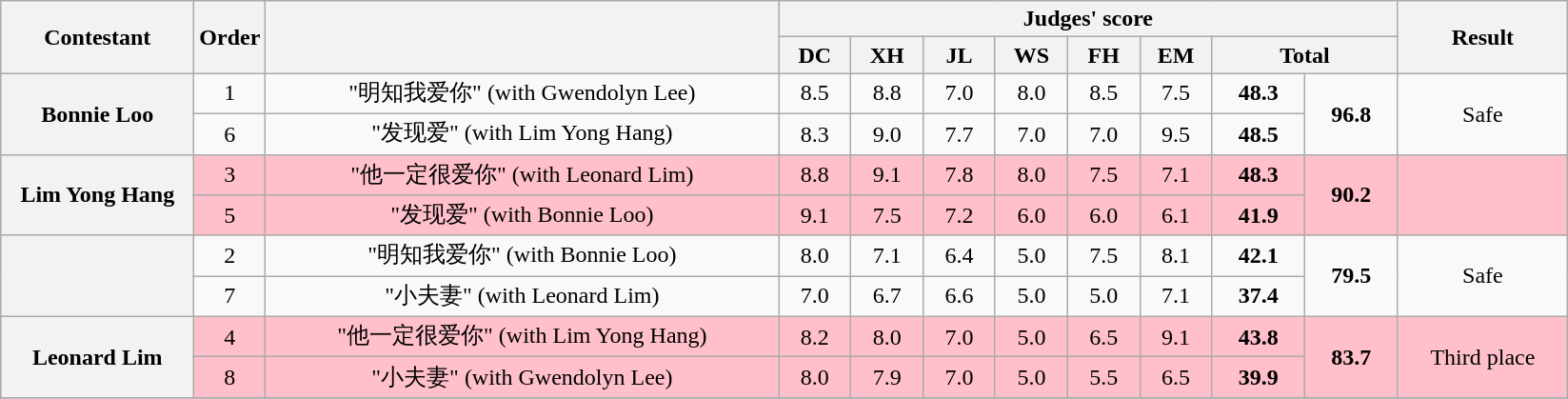<table class="wikitable plainrowheaders" style="text-align:center;">
<tr>
<th rowspan=2 scope="col" style="width:8em;">Contestant</th>
<th rowspan=2 scope="col">Order</th>
<th rowspan=2 scope="col" style="width:22em;"></th>
<th colspan=8 scope="col">Judges' score</th>
<th rowspan=2 scope="col" style="width:7em;">Result</th>
</tr>
<tr>
<th style="width:2.7em;">DC</th>
<th style="width:2.7em;">XH</th>
<th style="width:2.7em;">JL</th>
<th style="width:2.7em;">WS</th>
<th style="width:2.7em;">FH</th>
<th style="width:2.7em;">EM</th>
<th colspan=2>Total</th>
</tr>
<tr>
<th rowspan=2 scope="row">Bonnie Loo</th>
<td>1</td>
<td>"明知我爱你" (with Gwendolyn Lee)</td>
<td>8.5</td>
<td>8.8</td>
<td>7.0</td>
<td>8.0</td>
<td>8.5</td>
<td>7.5</td>
<td style="width:3.6em;"><strong>48.3</strong></td>
<td style="width:3.6em;" rowspan=2><strong>96.8</strong></td>
<td rowspan=2>Safe</td>
</tr>
<tr>
<td>6</td>
<td>"发现爱" (with Lim Yong Hang)</td>
<td>8.3</td>
<td>9.0</td>
<td>7.7</td>
<td>7.0</td>
<td>7.0</td>
<td>9.5</td>
<td><strong>48.5</strong></td>
</tr>
<tr style="background:pink;">
<th rowspan=2 scope="row">Lim Yong Hang</th>
<td>3</td>
<td>"他一定很爱你" (with Leonard Lim)</td>
<td>8.8</td>
<td>9.1</td>
<td>7.8</td>
<td>8.0</td>
<td>7.5</td>
<td>7.1</td>
<td><strong>48.3</strong></td>
<td rowspan=2><strong>90.2</strong></td>
<td rowspan=2></td>
</tr>
<tr style="background:pink;">
<td>5</td>
<td>"发现爱" (with Bonnie Loo)</td>
<td>9.1</td>
<td>7.5</td>
<td>7.2</td>
<td>6.0</td>
<td>6.0</td>
<td>6.1</td>
<td><strong>41.9</strong></td>
</tr>
<tr>
<th rowspan=2 scope="row"></th>
<td>2</td>
<td>"明知我爱你" (with Bonnie Loo)</td>
<td>8.0</td>
<td>7.1</td>
<td>6.4</td>
<td>5.0</td>
<td>7.5</td>
<td>8.1</td>
<td><strong>42.1</strong></td>
<td rowspan=2><strong>79.5</strong></td>
<td rowspan=2>Safe</td>
</tr>
<tr>
<td>7</td>
<td>"小夫妻" (with Leonard Lim)</td>
<td>7.0</td>
<td>6.7</td>
<td>6.6</td>
<td>5.0</td>
<td>5.0</td>
<td>7.1</td>
<td><strong>37.4</strong></td>
</tr>
<tr style="background:pink;">
<th rowspan=2 scope="row">Leonard Lim</th>
<td>4</td>
<td>"他一定很爱你" (with Lim Yong Hang)</td>
<td>8.2</td>
<td>8.0</td>
<td>7.0</td>
<td>5.0</td>
<td>6.5</td>
<td>9.1</td>
<td><strong>43.8</strong></td>
<td rowspan=2><strong>83.7</strong></td>
<td rowspan=2>Third place</td>
</tr>
<tr style="background:pink;">
<td>8</td>
<td>"小夫妻" (with Gwendolyn Lee)</td>
<td>8.0</td>
<td>7.9</td>
<td>7.0</td>
<td>5.0</td>
<td>5.5</td>
<td>6.5</td>
<td><strong>39.9</strong></td>
</tr>
<tr>
</tr>
</table>
